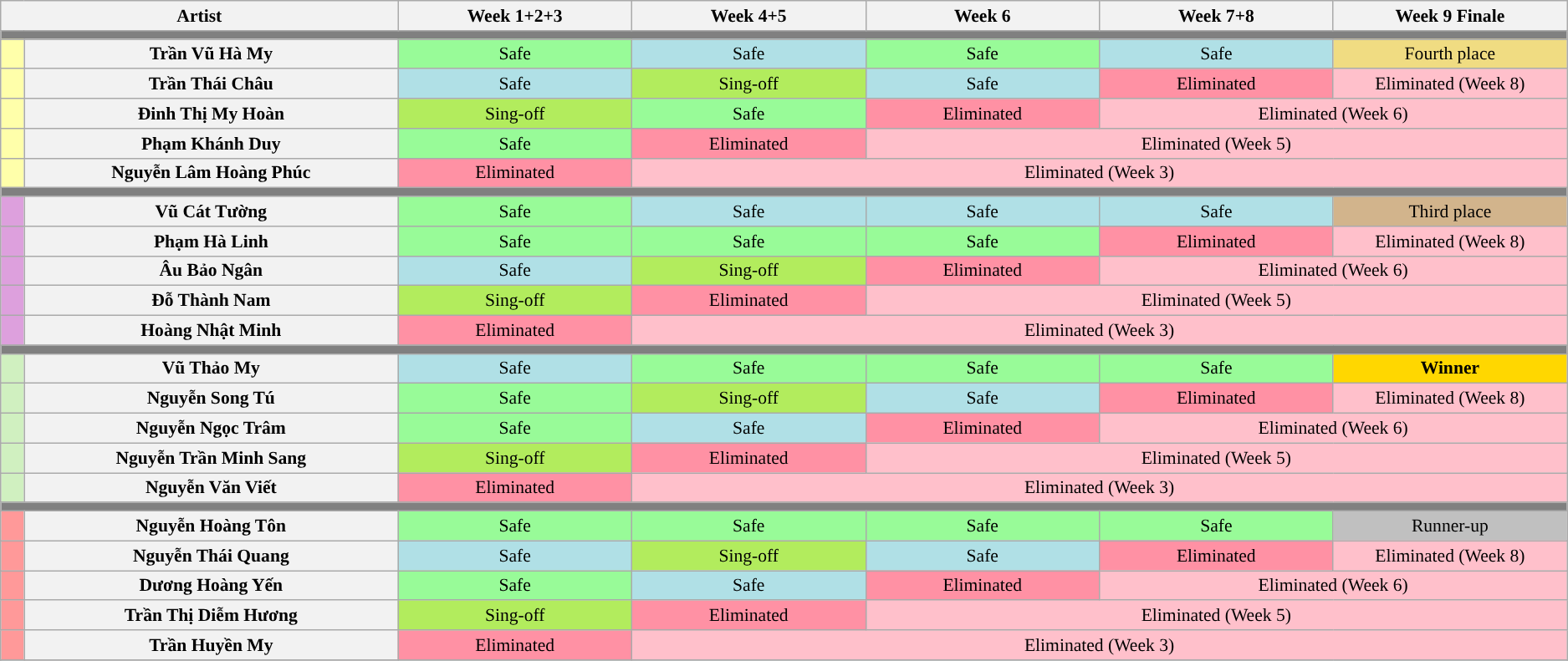<table class="wikitable" style="text-align:center; font-size:90%;">
<tr>
<th colspan="2">Artist</th>
<th style="width:10%">Week 1+2+3</th>
<th style="width:10%">Week 4+5</th>
<th style="width:10%">Week 6</th>
<th style="width:10%">Week 7+8</th>
<th style="width:10%">Week 9 Finale</th>
</tr>
<tr>
<th colspan="7" style="background:grey;"></th>
</tr>
<tr>
<th width="1%" style="background:#FFFFAA;"></th>
<th width="16%">Trần Vũ Hà My</th>
<td style="background:palegreen" align="center">Safe</td>
<td style="background:#B0E0E6" align="center">Safe</td>
<td style="background:palegreen" align="center">Safe</td>
<td style="background:#B0E0E6" align="center">Safe</td>
<td style="background:#F0DC82" align="center">Fourth place</td>
</tr>
<tr>
<th style="background:#FFFFAA;"></th>
<th>Trần Thái Châu</th>
<td style="background:#B0E0E6" align="center">Safe</td>
<td style="background:#B2EC5D" align="center">Sing-off</td>
<td style="background:#B0E0E6" align="center">Safe</td>
<td style="background:#FF91A4" align="center">Eliminated</td>
<td style="background:pink" align="center">Eliminated (Week 8)</td>
</tr>
<tr>
<th style="background:#FFFFAA;"></th>
<th>Đinh Thị My Hoàn</th>
<td style="background:#B2EC5D">Sing-off</td>
<td style="background:palegreen" align="center">Safe</td>
<td style="background:#FF91A4" align="center">Eliminated</td>
<td colspan=2 style="background:pink" align="center">Eliminated (Week 6)</td>
</tr>
<tr>
<th style="background:#FFFFAA;"></th>
<th>Phạm Khánh Duy</th>
<td style="background:palegreen" align="center">Safe</td>
<td style="background:#FF91A4" align="center">Eliminated</td>
<td colspan=3 style="background:pink" align="center">Eliminated (Week 5)</td>
</tr>
<tr>
<th style="background:#FFFFAA;"></th>
<th>Nguyễn Lâm Hoàng Phúc</th>
<td style="background:#FF91A4" align="center">Eliminated</td>
<td colspan=4 style="background:pink" align="center">Eliminated (Week 3)</td>
</tr>
<tr>
<th colspan="7" style="background:grey;"></th>
</tr>
<tr>
<th style="background:#dda0dd;"></th>
<th>Vũ Cát Tường</th>
<td style="background:palegreen" align="center">Safe</td>
<td style="background:#B0E0E6" align="center">Safe</td>
<td style="background:#B0E0E6" align="center">Safe</td>
<td style="background:#B0E0E6" align="center">Safe</td>
<td style="background:tan" align="center">Third place</td>
</tr>
<tr>
<th style="background:#dda0dd;"></th>
<th>Phạm Hà Linh</th>
<td style="background:palegreen" align="center">Safe</td>
<td style="background:palegreen" align="center">Safe</td>
<td style="background:palegreen" align="center">Safe</td>
<td style="background:#FF91A4" align="center">Eliminated</td>
<td style="background:pink" align="center">Eliminated (Week 8)</td>
</tr>
<tr>
<th style="background:#dda0dd;"></th>
<th>Âu Bảo Ngân</th>
<td style="background:#B0E0E6" align="center">Safe</td>
<td style="background:#B2EC5D" align="center">Sing-off</td>
<td style="background:#FF91A4" align="center">Eliminated</td>
<td colspan=2 style="background:pink" align="center">Eliminated (Week 6)</td>
</tr>
<tr>
<th style="background:#dda0dd;"></th>
<th>Đỗ Thành Nam</th>
<td style="background:#B2EC5D">Sing-off</td>
<td style="background:#FF91A4" align="center">Eliminated</td>
<td colspan=3 style="background:pink" align="center">Eliminated (Week 5)</td>
</tr>
<tr>
<th style="background:#dda0dd;"></th>
<th>Hoàng Nhật Minh</th>
<td style="background:#FF91A4" align="center">Eliminated</td>
<td colspan=4 style="background:pink" align="center">Eliminated (Week 3)</td>
</tr>
<tr>
<th colspan="7" style="background:grey;"></th>
</tr>
<tr>
<th style="background:#d0f0c0;"></th>
<th>Vũ Thảo My</th>
<td style="background:#B0E0E6" align="center">Safe</td>
<td style="background:palegreen" align="center">Safe</td>
<td style="background:palegreen" align="center">Safe</td>
<td style="background:palegreen" align="center">Safe</td>
<td style="background:gold" align="center"><strong>Winner</strong></td>
</tr>
<tr>
<th style="background:#d0f0c0;"></th>
<th>Nguyễn Song Tú</th>
<td style="background:palegreen" align="center">Safe</td>
<td style="background:#B2EC5D">Sing-off</td>
<td style="background:#B0E0E6" align="center">Safe</td>
<td style="background:#FF91A4" align="center">Eliminated</td>
<td style="background:pink" align="center">Eliminated (Week 8)</td>
</tr>
<tr>
<th style="background:#d0f0c0;"></th>
<th>Nguyễn Ngọc Trâm</th>
<td style="background:palegreen" align="center">Safe</td>
<td style="background:#B0E0E6" align="center">Safe</td>
<td style="background:#FF91A4" align="center">Eliminated</td>
<td colspan=2 style="background:pink" align="center">Eliminated (Week 6)</td>
</tr>
<tr>
<th style="background:#d0f0c0;"></th>
<th>Nguyễn Trần Minh Sang</th>
<td style="background:#B2EC5D">Sing-off</td>
<td style="background:#FF91A4">Eliminated</td>
<td colspan=3 style="background:pink" align="center">Eliminated (Week 5)</td>
</tr>
<tr>
<th style="background:#d0f0c0;"></th>
<th>Nguyễn Văn Viết</th>
<td style="background:#FF91A4" align="center">Eliminated</td>
<td colspan=4 style="background:pink" align="center">Eliminated (Week  3)</td>
</tr>
<tr>
<th colspan="7" style="background:grey;"></th>
</tr>
<tr>
<th style="background:#ff9999;"></th>
<th>Nguyễn Hoàng Tôn</th>
<td style="background:palegreen" align="center">Safe</td>
<td style="background:palegreen" align="center">Safe</td>
<td style="background:palegreen" align="center">Safe</td>
<td style="background:palegreen" align="center">Safe</td>
<td style="background:silver" align="center">Runner-up</td>
</tr>
<tr>
<th style="background:#ff9999;"></th>
<th>Nguyễn Thái Quang</th>
<td style="background:#B0E0E6" align="center">Safe</td>
<td style="background:#B2EC5D">Sing-off</td>
<td style="background:#B0E0E6" align="center">Safe</td>
<td style="background:#FF91A4" align="center">Eliminated</td>
<td style="background:pink" align="center">Eliminated (Week  8)</td>
</tr>
<tr>
<th style="background:#ff9999;"></th>
<th>Dương Hoàng Yến</th>
<td style="background:palegreen" align="center">Safe</td>
<td style="background:#B0E0E6" align="center">Safe</td>
<td style="background:#FF91A4" align="center">Eliminated</td>
<td colspan=2 style="background:pink" align="center">Eliminated (Week  6)</td>
</tr>
<tr>
<th style="background:#ff9999;"></th>
<th>Trần Thị Diễm Hương</th>
<td style="background:#B2EC5D">Sing-off</td>
<td style="background:#FF91A4">Eliminated</td>
<td colspan=3 style="background:pink" align="center">Eliminated (Week   5)</td>
</tr>
<tr>
<th style="background:#ff9999;"></th>
<th>Trần Huyền My</th>
<td style="background:#FF91A4" align="center">Eliminated</td>
<td colspan=4 style="background:pink" align="center">Eliminated (Week   3)</td>
</tr>
<tr>
</tr>
</table>
